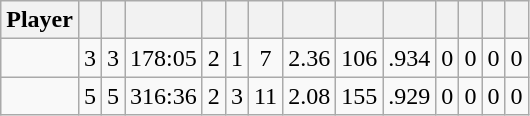<table class="wikitable sortable" style="text-align:center;">
<tr>
<th>Player</th>
<th></th>
<th></th>
<th></th>
<th></th>
<th></th>
<th></th>
<th></th>
<th></th>
<th></th>
<th></th>
<th></th>
<th></th>
<th></th>
</tr>
<tr>
<td></td>
<td>3</td>
<td>3</td>
<td>178:05</td>
<td>2</td>
<td>1</td>
<td>7</td>
<td>2.36</td>
<td>106</td>
<td>.934</td>
<td>0</td>
<td>0</td>
<td>0</td>
<td>0</td>
</tr>
<tr>
<td></td>
<td>5</td>
<td>5</td>
<td>316:36</td>
<td>2</td>
<td>3</td>
<td>11</td>
<td>2.08</td>
<td>155</td>
<td>.929</td>
<td>0</td>
<td>0</td>
<td>0</td>
<td>0</td>
</tr>
</table>
